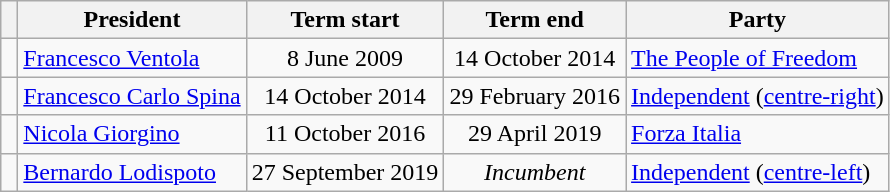<table class="wikitable">
<tr>
<th class=unsortable> </th>
<th>President</th>
<th>Term start</th>
<th>Term end</th>
<th>Party</th>
</tr>
<tr>
<td bgcolor=></td>
<td><a href='#'>Francesco Ventola</a></td>
<td align=center>8 June 2009</td>
<td align=center>14 October 2014</td>
<td><a href='#'>The People of Freedom</a></td>
</tr>
<tr>
<td bgcolor=></td>
<td><a href='#'>Francesco Carlo Spina</a></td>
<td align=center>14 October 2014</td>
<td align=center>29 February 2016</td>
<td><a href='#'>Independent</a> (<a href='#'>centre-right</a>)</td>
</tr>
<tr>
<td bgcolor=></td>
<td><a href='#'>Nicola Giorgino</a></td>
<td align=center>11 October 2016</td>
<td align=center>29 April 2019</td>
<td><a href='#'>Forza Italia</a></td>
</tr>
<tr>
<td bgcolor=></td>
<td><a href='#'>Bernardo Lodispoto</a></td>
<td align=center>27 September 2019</td>
<td align=center><em>Incumbent</em></td>
<td><a href='#'>Independent</a> (<a href='#'>centre-left</a>)</td>
</tr>
</table>
